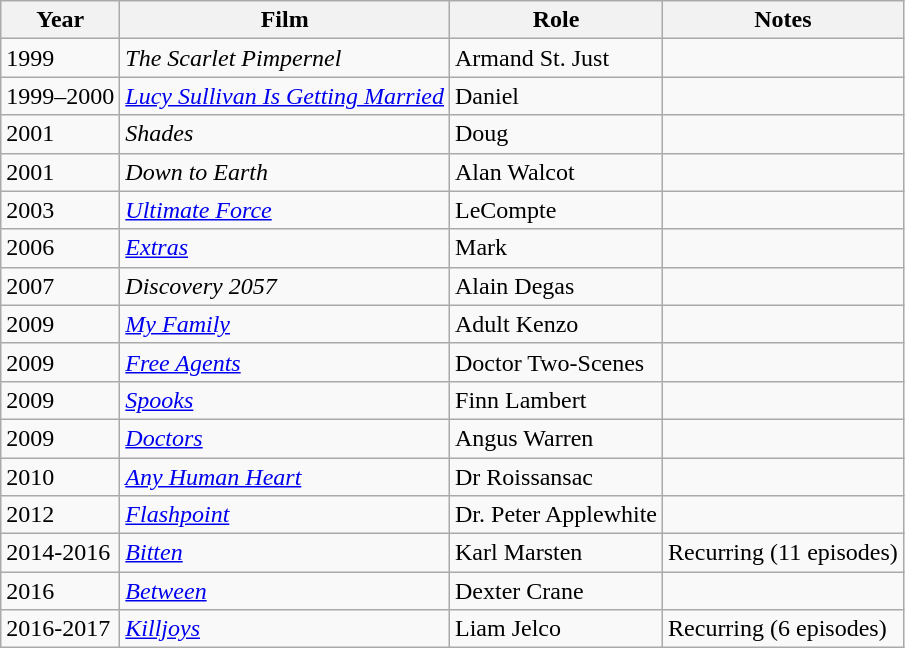<table class="wikitable sortable">
<tr>
<th>Year</th>
<th>Film</th>
<th>Role</th>
<th class="unsortable">Notes</th>
</tr>
<tr>
<td>1999</td>
<td><em>The Scarlet Pimpernel</em></td>
<td>Armand St. Just</td>
<td></td>
</tr>
<tr>
<td>1999–2000</td>
<td><em><a href='#'>Lucy Sullivan Is Getting Married</a></em></td>
<td>Daniel</td>
<td></td>
</tr>
<tr>
<td>2001</td>
<td><em>Shades</em></td>
<td>Doug</td>
<td></td>
</tr>
<tr>
<td>2001</td>
<td><em>Down to Earth</em></td>
<td>Alan Walcot</td>
<td></td>
</tr>
<tr>
<td>2003</td>
<td><em><a href='#'>Ultimate Force</a></em></td>
<td>LeCompte</td>
<td></td>
</tr>
<tr>
<td>2006</td>
<td><em><a href='#'>Extras</a></em></td>
<td>Mark</td>
<td></td>
</tr>
<tr>
<td>2007</td>
<td><em>Discovery 2057</em></td>
<td>Alain Degas</td>
<td></td>
</tr>
<tr>
<td>2009</td>
<td><em><a href='#'>My Family</a></em></td>
<td>Adult Kenzo</td>
<td></td>
</tr>
<tr>
<td>2009</td>
<td><em><a href='#'>Free Agents</a></em></td>
<td>Doctor Two-Scenes</td>
<td></td>
</tr>
<tr>
<td>2009</td>
<td><em><a href='#'>Spooks</a></em></td>
<td>Finn Lambert</td>
<td></td>
</tr>
<tr>
<td>2009</td>
<td><em><a href='#'>Doctors</a></em></td>
<td>Angus Warren</td>
<td></td>
</tr>
<tr>
<td>2010</td>
<td><em><a href='#'>Any Human Heart</a></em></td>
<td>Dr Roissansac</td>
<td></td>
</tr>
<tr>
<td>2012</td>
<td><em><a href='#'>Flashpoint</a></em></td>
<td>Dr. Peter Applewhite</td>
<td></td>
</tr>
<tr>
<td>2014-2016</td>
<td><em><a href='#'>Bitten</a></em></td>
<td>Karl Marsten</td>
<td>Recurring (11 episodes)</td>
</tr>
<tr>
<td>2016</td>
<td><em><a href='#'>Between</a></em></td>
<td>Dexter Crane</td>
<td></td>
</tr>
<tr>
<td>2016-2017</td>
<td><em><a href='#'>Killjoys</a></em></td>
<td>Liam Jelco</td>
<td>Recurring (6 episodes)</td>
</tr>
</table>
